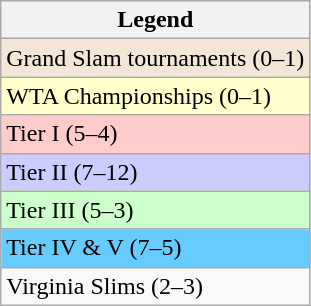<table class="wikitable sortable mw-collapsible mw-collapsed">
<tr>
<th>Legend</th>
</tr>
<tr>
<td bgcolor="#f3e6d7">Grand Slam tournaments (0–1)</td>
</tr>
<tr>
<td bgcolor="#ffffcc">WTA Championships (0–1)</td>
</tr>
<tr>
<td bgcolor="#ffcccc">Tier I (5–4)</td>
</tr>
<tr>
<td bgcolor="#ccccff">Tier II (7–12)</td>
</tr>
<tr>
<td bgcolor="#CCFFCC">Tier III (5–3)</td>
</tr>
<tr>
<td bgcolor="#66CCFF">Tier IV & V (7–5)</td>
</tr>
<tr>
<td>Virginia Slims (2–3)</td>
</tr>
</table>
